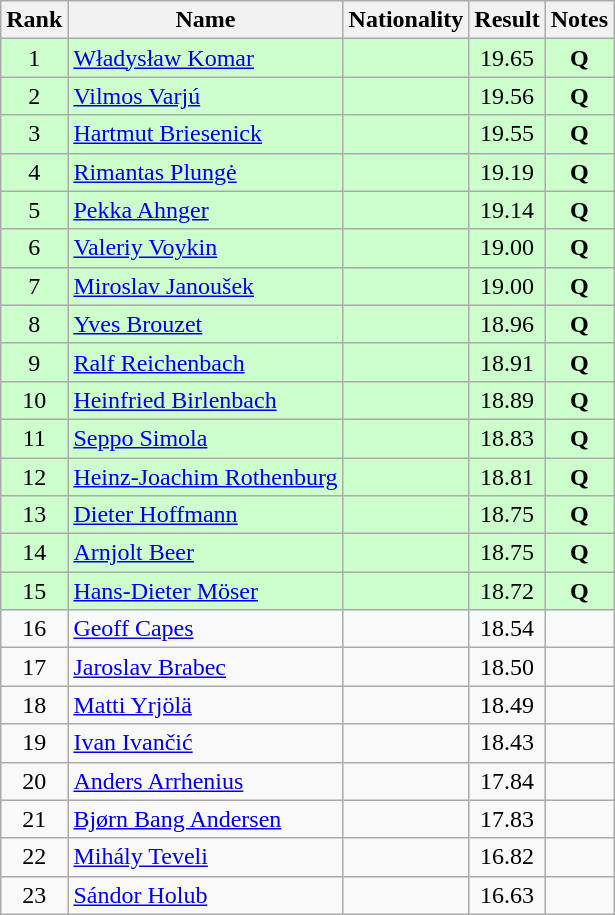<table class="wikitable sortable" style="text-align:center">
<tr>
<th>Rank</th>
<th>Name</th>
<th>Nationality</th>
<th>Result</th>
<th>Notes</th>
</tr>
<tr bgcolor=ccffcc>
<td>1</td>
<td align=left><a href='#'>Władysław Komar</a></td>
<td align=left></td>
<td>19.65</td>
<td><strong>Q</strong></td>
</tr>
<tr bgcolor=ccffcc>
<td>2</td>
<td align=left><a href='#'>Vilmos Varjú</a></td>
<td align=left></td>
<td>19.56</td>
<td><strong>Q</strong></td>
</tr>
<tr bgcolor=ccffcc>
<td>3</td>
<td align=left><a href='#'>Hartmut Briesenick</a></td>
<td align=left></td>
<td>19.55</td>
<td><strong>Q</strong></td>
</tr>
<tr bgcolor=ccffcc>
<td>4</td>
<td align=left><a href='#'>Rimantas Plungė</a></td>
<td align=left></td>
<td>19.19</td>
<td><strong>Q</strong></td>
</tr>
<tr bgcolor=ccffcc>
<td>5</td>
<td align=left><a href='#'>Pekka Ahnger</a></td>
<td align=left></td>
<td>19.14</td>
<td><strong>Q</strong></td>
</tr>
<tr bgcolor=ccffcc>
<td>6</td>
<td align=left><a href='#'>Valeriy Voykin</a></td>
<td align=left></td>
<td>19.00</td>
<td><strong>Q</strong></td>
</tr>
<tr bgcolor=ccffcc>
<td>7</td>
<td align=left><a href='#'>Miroslav Janoušek</a></td>
<td align=left></td>
<td>19.00</td>
<td><strong>Q</strong></td>
</tr>
<tr bgcolor=ccffcc>
<td>8</td>
<td align=left><a href='#'>Yves Brouzet</a></td>
<td align=left></td>
<td>18.96</td>
<td><strong>Q</strong></td>
</tr>
<tr bgcolor=ccffcc>
<td>9</td>
<td align=left><a href='#'>Ralf Reichenbach</a></td>
<td align=left></td>
<td>18.91</td>
<td><strong>Q</strong></td>
</tr>
<tr bgcolor=ccffcc>
<td>10</td>
<td align=left><a href='#'>Heinfried Birlenbach</a></td>
<td align=left></td>
<td>18.89</td>
<td><strong>Q</strong></td>
</tr>
<tr bgcolor=ccffcc>
<td>11</td>
<td align=left><a href='#'>Seppo Simola</a></td>
<td align=left></td>
<td>18.83</td>
<td><strong>Q</strong></td>
</tr>
<tr bgcolor=ccffcc>
<td>12</td>
<td align=left><a href='#'>Heinz-Joachim Rothenburg</a></td>
<td align=left></td>
<td>18.81</td>
<td><strong>Q</strong></td>
</tr>
<tr bgcolor=ccffcc>
<td>13</td>
<td align=left><a href='#'>Dieter Hoffmann</a></td>
<td align=left></td>
<td>18.75</td>
<td><strong>Q</strong></td>
</tr>
<tr bgcolor=ccffcc>
<td>14</td>
<td align=left><a href='#'>Arnjolt Beer</a></td>
<td align=left></td>
<td>18.75</td>
<td><strong>Q</strong></td>
</tr>
<tr bgcolor=ccffcc>
<td>15</td>
<td align=left><a href='#'>Hans-Dieter Möser</a></td>
<td align=left></td>
<td>18.72</td>
<td><strong>Q</strong></td>
</tr>
<tr>
<td>16</td>
<td align=left><a href='#'>Geoff Capes</a></td>
<td align=left></td>
<td>18.54</td>
<td></td>
</tr>
<tr>
<td>17</td>
<td align=left><a href='#'>Jaroslav Brabec</a></td>
<td align=left></td>
<td>18.50</td>
<td></td>
</tr>
<tr>
<td>18</td>
<td align=left><a href='#'>Matti Yrjölä</a></td>
<td align=left></td>
<td>18.49</td>
<td></td>
</tr>
<tr>
<td>19</td>
<td align=left><a href='#'>Ivan Ivančić</a></td>
<td align=left></td>
<td>18.43</td>
<td></td>
</tr>
<tr>
<td>20</td>
<td align=left><a href='#'>Anders Arrhenius</a></td>
<td align=left></td>
<td>17.84</td>
<td></td>
</tr>
<tr>
<td>21</td>
<td align=left><a href='#'>Bjørn Bang Andersen</a></td>
<td align=left></td>
<td>17.83</td>
<td></td>
</tr>
<tr>
<td>22</td>
<td align=left><a href='#'>Mihály Teveli</a></td>
<td align=left></td>
<td>16.82</td>
<td></td>
</tr>
<tr>
<td>23</td>
<td align=left><a href='#'>Sándor Holub</a></td>
<td align=left></td>
<td>16.63</td>
<td></td>
</tr>
</table>
